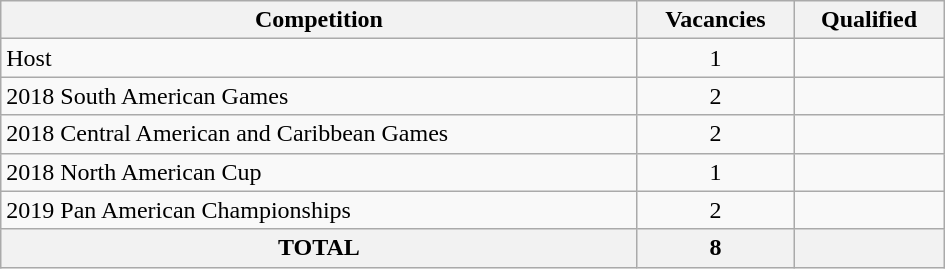<table class = "wikitable" width=630>
<tr>
<th>Competition</th>
<th>Vacancies</th>
<th>Qualified</th>
</tr>
<tr>
<td>Host</td>
<td align="center">1</td>
<td></td>
</tr>
<tr>
<td>2018 South American Games</td>
<td align="center">2</td>
<td><br></td>
</tr>
<tr>
<td>2018 Central American and Caribbean Games</td>
<td align="center">2</td>
<td><br></td>
</tr>
<tr>
<td>2018 North American Cup</td>
<td align="center">1</td>
<td></td>
</tr>
<tr>
<td>2019 Pan American Championships</td>
<td align="center">2</td>
<td><br></td>
</tr>
<tr>
<th>TOTAL</th>
<th>8</th>
<th></th>
</tr>
</table>
